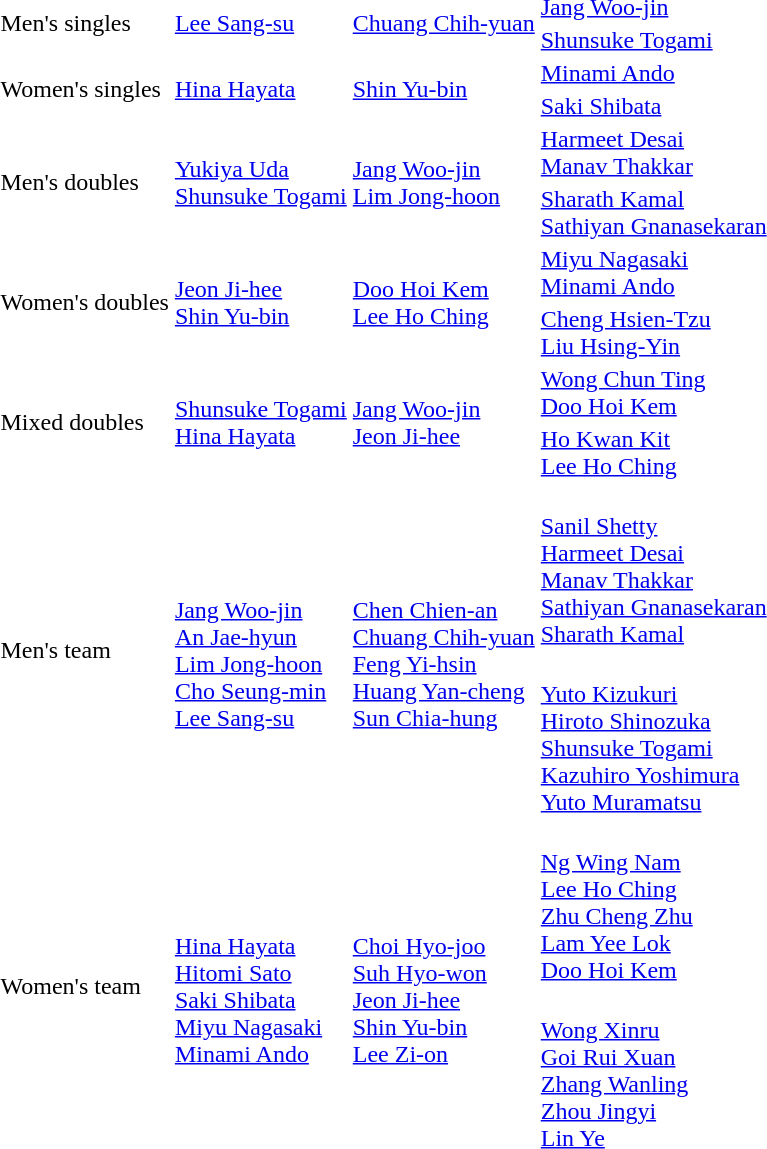<table>
<tr>
<td rowspan=2>Men's singles<br></td>
<td rowspan=2> <a href='#'>Lee Sang-su</a></td>
<td rowspan=2> <a href='#'>Chuang Chih-yuan</a></td>
<td><a href='#'>Jang Woo-jin</a></td>
</tr>
<tr>
<td><a href='#'>Shunsuke Togami</a></td>
</tr>
<tr>
<td rowspan=2>Women's singles<br></td>
<td rowspan=2> <a href='#'>Hina Hayata</a></td>
<td rowspan=2> <a href='#'>Shin Yu-bin</a></td>
<td> <a href='#'>Minami Ando</a></td>
</tr>
<tr>
<td> <a href='#'>Saki Shibata</a></td>
</tr>
<tr>
<td rowspan=2>Men's doubles<br></td>
<td rowspan=2> <a href='#'>Yukiya Uda</a><br> <a href='#'>Shunsuke Togami</a></td>
<td rowspan=2> <a href='#'>Jang Woo-jin</a><br> <a href='#'>Lim Jong-hoon</a></td>
<td> <a href='#'>Harmeet Desai</a><br> <a href='#'>Manav Thakkar</a></td>
</tr>
<tr>
<td> <a href='#'>Sharath Kamal</a><br> <a href='#'>Sathiyan Gnanasekaran</a></td>
</tr>
<tr>
<td rowspan=2>Women's doubles<br></td>
<td rowspan=2> <a href='#'>Jeon Ji-hee</a><br> <a href='#'>Shin Yu-bin</a></td>
<td rowspan=2> <a href='#'>Doo Hoi Kem</a><br> <a href='#'>Lee Ho Ching</a></td>
<td> <a href='#'>Miyu Nagasaki</a><br> <a href='#'>Minami Ando</a></td>
</tr>
<tr>
<td> <a href='#'>Cheng Hsien-Tzu</a><br> <a href='#'>Liu Hsing-Yin</a></td>
</tr>
<tr>
<td rowspan=2>Mixed doubles<br></td>
<td rowspan=2> <a href='#'>Shunsuke Togami</a><br> <a href='#'>Hina Hayata</a></td>
<td rowspan=2> <a href='#'>Jang Woo-jin</a><br> <a href='#'>Jeon Ji-hee</a></td>
<td> <a href='#'>Wong Chun Ting</a><br> <a href='#'>Doo Hoi Kem</a></td>
</tr>
<tr>
<td> <a href='#'>Ho Kwan Kit</a><br> <a href='#'>Lee Ho Ching</a></td>
</tr>
<tr>
<td rowspan=2>Men's team<br></td>
<td rowspan=2><br><a href='#'>Jang Woo-jin</a><br><a href='#'>An Jae-hyun</a><br><a href='#'>Lim Jong-hoon</a><br><a href='#'>Cho Seung-min</a><br><a href='#'>Lee Sang-su</a></td>
<td rowspan=2><br><a href='#'>Chen Chien-an</a><br><a href='#'>Chuang Chih-yuan</a><br><a href='#'>Feng Yi-hsin</a><br><a href='#'>Huang Yan-cheng</a><br><a href='#'>Sun Chia-hung</a></td>
<td><br><a href='#'>Sanil Shetty</a><br><a href='#'>Harmeet Desai</a><br><a href='#'>Manav Thakkar</a><br><a href='#'>Sathiyan Gnanasekaran</a><br><a href='#'>Sharath Kamal</a></td>
</tr>
<tr>
<td><br><a href='#'>Yuto Kizukuri</a><br><a href='#'>Hiroto Shinozuka</a><br><a href='#'>Shunsuke Togami</a><br><a href='#'>Kazuhiro Yoshimura</a><br><a href='#'>Yuto Muramatsu</a></td>
</tr>
<tr>
<td rowspan=2>Women's team<br></td>
<td rowspan=2><br><a href='#'>Hina Hayata</a><br><a href='#'>Hitomi Sato</a><br><a href='#'>Saki Shibata</a><br><a href='#'>Miyu Nagasaki</a><br><a href='#'>Minami Ando</a></td>
<td rowspan=2><br><a href='#'>Choi Hyo-joo</a><br><a href='#'>Suh Hyo-won</a><br><a href='#'>Jeon Ji-hee</a><br><a href='#'>Shin Yu-bin</a><br><a href='#'>Lee Zi-on</a></td>
<td><br><a href='#'>Ng Wing Nam</a><br><a href='#'>Lee Ho Ching</a><br><a href='#'>Zhu Cheng Zhu</a><br><a href='#'>Lam Yee Lok</a><br><a href='#'>Doo Hoi Kem</a></td>
</tr>
<tr>
<td><br><a href='#'>Wong Xinru</a><br><a href='#'>Goi Rui Xuan</a><br><a href='#'>Zhang Wanling</a><br><a href='#'>Zhou Jingyi</a><br><a href='#'>Lin Ye</a></td>
</tr>
</table>
